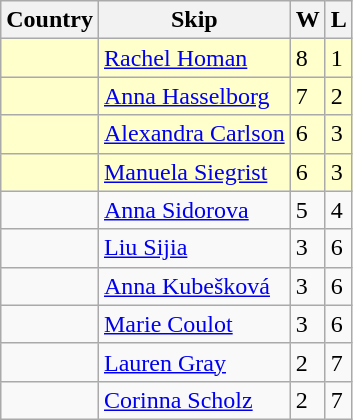<table class="wikitable">
<tr>
<th>Country</th>
<th>Skip</th>
<th>W</th>
<th>L</th>
</tr>
<tr bgcolor=#ffffcc>
<td></td>
<td><a href='#'>Rachel Homan</a></td>
<td>8</td>
<td>1</td>
</tr>
<tr bgcolor=#ffffcc>
<td></td>
<td><a href='#'>Anna Hasselborg</a></td>
<td>7</td>
<td>2</td>
</tr>
<tr bgcolor=#ffffcc>
<td></td>
<td><a href='#'>Alexandra Carlson</a></td>
<td>6</td>
<td>3</td>
</tr>
<tr bgcolor=#ffffcc>
<td></td>
<td><a href='#'>Manuela Siegrist</a></td>
<td>6</td>
<td>3</td>
</tr>
<tr>
<td></td>
<td><a href='#'>Anna Sidorova</a></td>
<td>5</td>
<td>4</td>
</tr>
<tr>
<td></td>
<td><a href='#'>Liu Sijia</a></td>
<td>3</td>
<td>6</td>
</tr>
<tr>
<td></td>
<td><a href='#'>Anna Kubešková</a></td>
<td>3</td>
<td>6</td>
</tr>
<tr>
<td></td>
<td><a href='#'>Marie Coulot</a></td>
<td>3</td>
<td>6</td>
</tr>
<tr>
<td></td>
<td><a href='#'>Lauren Gray</a></td>
<td>2</td>
<td>7</td>
</tr>
<tr>
<td></td>
<td><a href='#'>Corinna Scholz</a></td>
<td>2</td>
<td>7</td>
</tr>
</table>
